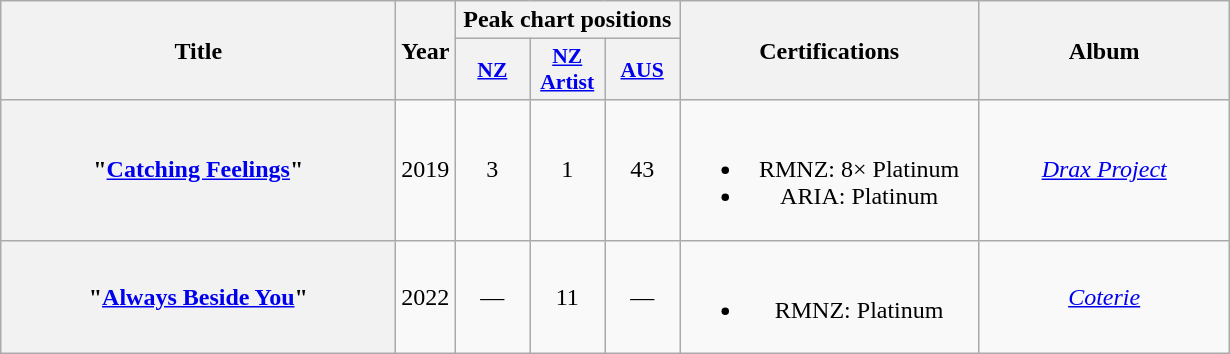<table class="wikitable plainrowheaders" style="text-align:center;">
<tr>
<th scope="col" rowspan="2" style="width:16em;">Title</th>
<th scope="col" rowspan="2" style="width:1em;">Year</th>
<th scope="col" colspan="3">Peak chart positions</th>
<th scope="col" rowspan="2" style="width:12em;">Certifications</th>
<th scope="col" rowspan="2" style="width:10em;">Album</th>
</tr>
<tr>
<th scope="col" style="width:3em;font-size:90%;"><a href='#'>NZ</a><br></th>
<th scope="col" style="width:3em;font-size:90%;"><a href='#'>NZ<br>Artist</a><br></th>
<th scope="col" style="width:3em;font-size:90%;"><a href='#'>AUS</a><br></th>
</tr>
<tr>
<th scope="row">"<a href='#'>Catching Feelings</a>"<br></th>
<td>2019</td>
<td>3</td>
<td>1</td>
<td>43</td>
<td><br><ul><li>RMNZ: 8× Platinum</li><li>ARIA: Platinum</li></ul></td>
<td><em><a href='#'>Drax Project</a></em></td>
</tr>
<tr>
<th scope="row">"<a href='#'>Always Beside You</a>"<br></th>
<td>2022</td>
<td>—</td>
<td>11</td>
<td>—</td>
<td><br><ul><li>RMNZ: Platinum</li></ul></td>
<td><em><a href='#'>Coterie</a></em></td>
</tr>
</table>
